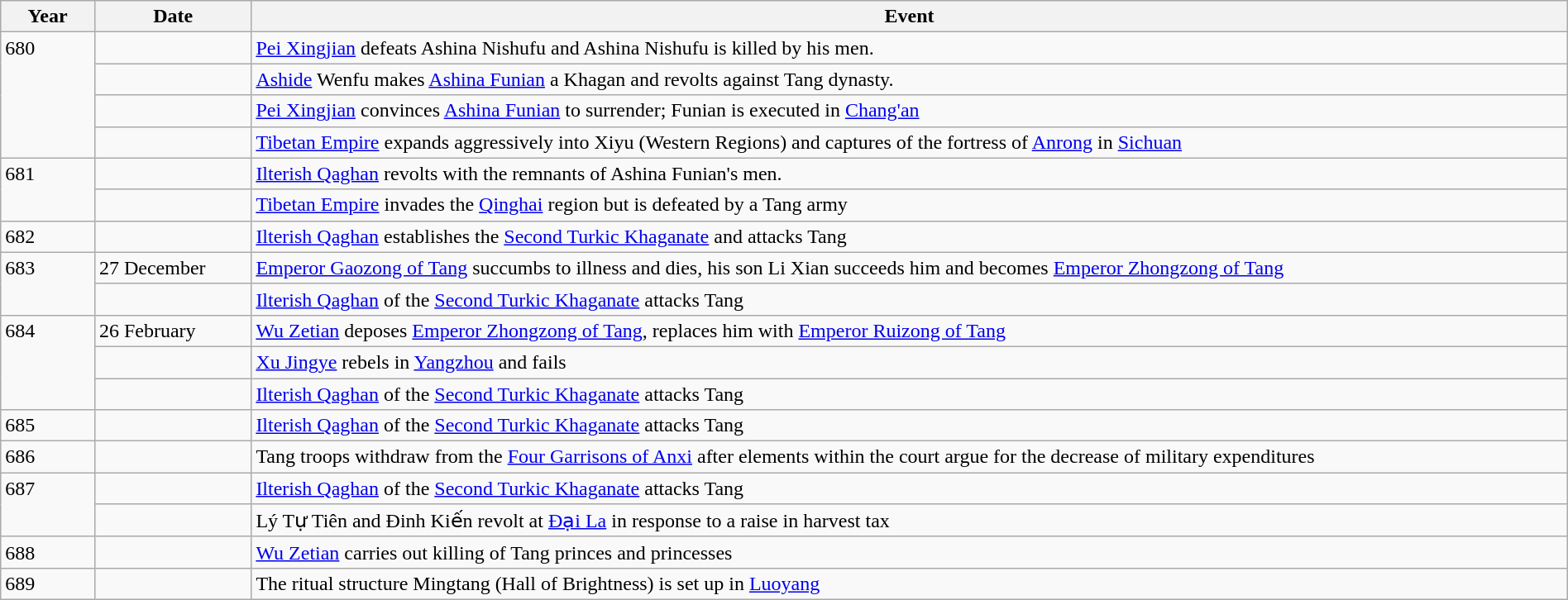<table class="wikitable" width="100%">
<tr>
<th style="width:6%">Year</th>
<th style="width:10%">Date</th>
<th>Event</th>
</tr>
<tr>
<td rowspan="4" valign="top">680</td>
<td></td>
<td><a href='#'>Pei Xingjian</a> defeats Ashina Nishufu and Ashina Nishufu is killed by his men.</td>
</tr>
<tr>
<td></td>
<td><a href='#'>Ashide</a> Wenfu makes <a href='#'>Ashina Funian</a> a Khagan and revolts against Tang dynasty.</td>
</tr>
<tr>
<td></td>
<td><a href='#'>Pei Xingjian</a> convinces <a href='#'>Ashina Funian</a> to surrender; Funian is executed in <a href='#'>Chang'an</a></td>
</tr>
<tr>
<td></td>
<td><a href='#'>Tibetan Empire</a> expands aggressively into Xiyu (Western Regions) and captures of the fortress of <a href='#'>Anrong</a> in <a href='#'>Sichuan</a></td>
</tr>
<tr>
<td rowspan="2" valign="top">681</td>
<td></td>
<td><a href='#'>Ilterish Qaghan</a> revolts with the remnants of Ashina Funian's men.</td>
</tr>
<tr>
<td></td>
<td><a href='#'>Tibetan Empire</a> invades the <a href='#'>Qinghai</a> region but is defeated by a Tang army</td>
</tr>
<tr>
<td>682</td>
<td></td>
<td><a href='#'>Ilterish Qaghan</a> establishes the <a href='#'>Second Turkic Khaganate</a> and attacks Tang</td>
</tr>
<tr>
<td rowspan="2" valign="top">683</td>
<td>27 December</td>
<td><a href='#'>Emperor Gaozong of Tang</a> succumbs to illness and dies, his son Li Xian succeeds him and becomes <a href='#'>Emperor Zhongzong of Tang</a></td>
</tr>
<tr>
<td></td>
<td><a href='#'>Ilterish Qaghan</a> of the <a href='#'>Second Turkic Khaganate</a> attacks Tang</td>
</tr>
<tr>
<td rowspan="3" valign="top">684</td>
<td>26 February</td>
<td><a href='#'>Wu Zetian</a> deposes <a href='#'>Emperor Zhongzong of Tang</a>, replaces him with <a href='#'>Emperor Ruizong of Tang</a></td>
</tr>
<tr>
<td></td>
<td><a href='#'>Xu Jingye</a> rebels in <a href='#'>Yangzhou</a> and fails</td>
</tr>
<tr>
<td></td>
<td><a href='#'>Ilterish Qaghan</a> of the <a href='#'>Second Turkic Khaganate</a> attacks Tang</td>
</tr>
<tr>
<td>685</td>
<td></td>
<td><a href='#'>Ilterish Qaghan</a> of the <a href='#'>Second Turkic Khaganate</a> attacks Tang</td>
</tr>
<tr>
<td>686</td>
<td></td>
<td>Tang troops withdraw from the <a href='#'>Four Garrisons of Anxi</a> after elements within the court argue for the decrease of military expenditures</td>
</tr>
<tr>
<td rowspan="2" valign="top">687</td>
<td></td>
<td><a href='#'>Ilterish Qaghan</a> of the <a href='#'>Second Turkic Khaganate</a> attacks Tang</td>
</tr>
<tr>
<td></td>
<td>Lý Tự Tiên and Đinh Kiến revolt at <a href='#'>Đại La</a> in response to a raise in harvest tax</td>
</tr>
<tr>
<td>688</td>
<td></td>
<td><a href='#'>Wu Zetian</a> carries out killing of Tang princes and princesses</td>
</tr>
<tr>
<td>689</td>
<td></td>
<td>The ritual structure Mingtang (Hall of Brightness) is set up in <a href='#'>Luoyang</a></td>
</tr>
</table>
